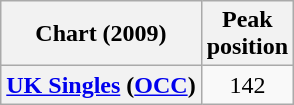<table class="wikitable plainrowheaders" style="text-align:center">
<tr>
<th scope="col">Chart (2009)</th>
<th scope="col">Peak<br>position</th>
</tr>
<tr>
<th scope="row"><a href='#'>UK Singles</a> (<a href='#'>OCC</a>)</th>
<td>142</td>
</tr>
</table>
